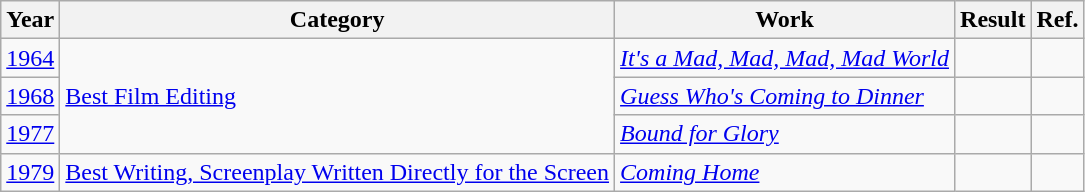<table class="wikitable sortable plainrowheaders">
<tr>
<th scope="col">Year</th>
<th scope="col">Category</th>
<th scope="col">Work</th>
<th scope="col">Result</th>
<th scope="col" class="unsortable">Ref.</th>
</tr>
<tr>
<td align=center><a href='#'>1964</a></td>
<td rowspan="3"><a href='#'>Best Film Editing</a></td>
<td><em><a href='#'>It's a Mad, Mad, Mad, Mad World</a></em></td>
<td></td>
<td></td>
</tr>
<tr>
<td align=center><a href='#'>1968</a></td>
<td><em><a href='#'>Guess Who's Coming to Dinner</a></em></td>
<td></td>
<td></td>
</tr>
<tr>
<td align=center><a href='#'>1977</a></td>
<td><em><a href='#'>Bound for Glory</a></em></td>
<td></td>
<td></td>
</tr>
<tr>
<td align=center><a href='#'>1979</a></td>
<td><a href='#'>Best Writing, Screenplay Written Directly for the Screen</a></td>
<td><em><a href='#'>Coming Home</a></em></td>
<td></td>
<td></td>
</tr>
</table>
